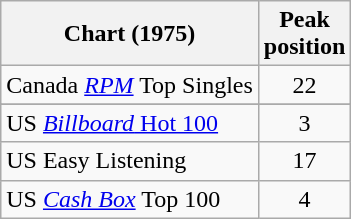<table class="wikitable sortable">
<tr>
<th>Chart (1975)</th>
<th>Peak<br>position</th>
</tr>
<tr>
<td>Canada <em><a href='#'>RPM</a></em> Top Singles</td>
<td style="text-align:center;">22</td>
</tr>
<tr>
</tr>
<tr>
<td>US <a href='#'><em>Billboard</em> Hot 100</a></td>
<td style="text-align:center;">3</td>
</tr>
<tr>
<td>US Easy Listening</td>
<td style="text-align:center;">17</td>
</tr>
<tr>
<td>US <a href='#'><em>Cash Box</em></a> Top 100</td>
<td style="text-align:center;">4</td>
</tr>
</table>
